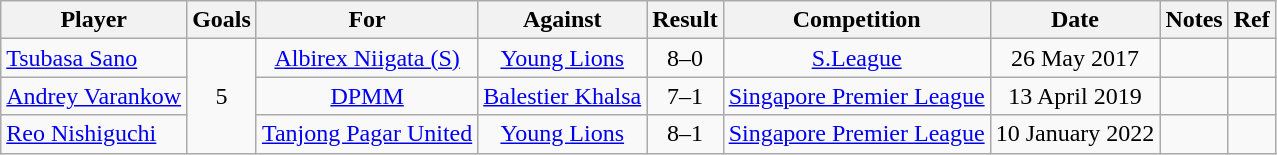<table class="wikitable" style="text-align:center;">
<tr>
<th>Player</th>
<th>Goals</th>
<th>For</th>
<th>Against</th>
<th>Result</th>
<th>Competition</th>
<th>Date</th>
<th>Notes</th>
<th>Ref</th>
</tr>
<tr>
<td align="left"><a href='#'>Tsubasa Sano</a></td>
<td rowspan="3">5</td>
<td><a href='#'>Albirex Niigata (S)</a></td>
<td><a href='#'>Young Lions</a></td>
<td>8–0</td>
<td><a href='#'>S.League</a></td>
<td>26 May 2017</td>
<td></td>
<td></td>
</tr>
<tr>
<td align="left"><a href='#'>Andrey Varankow</a></td>
<td><a href='#'>DPMM</a></td>
<td><a href='#'>Balestier Khalsa</a></td>
<td>7–1</td>
<td><a href='#'>Singapore Premier League</a></td>
<td>13 April 2019</td>
<td></td>
<td></td>
</tr>
<tr>
<td align="left"><a href='#'>Reo Nishiguchi</a></td>
<td><a href='#'>Tanjong Pagar United</a></td>
<td><a href='#'>Young Lions</a></td>
<td>8–1</td>
<td><a href='#'>Singapore Premier League</a></td>
<td>10 January 2022</td>
<td></td>
<td></td>
</tr>
</table>
